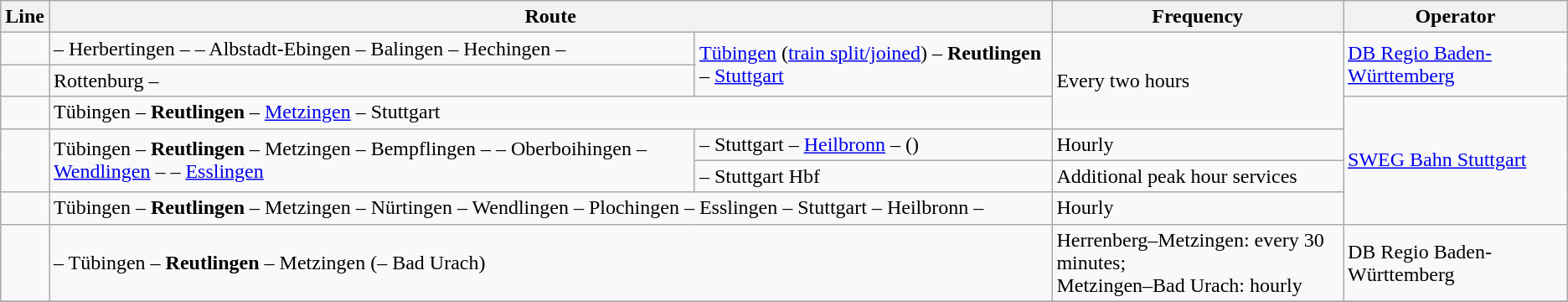<table class="wikitable">
<tr>
<th>Line</th>
<th colspan="3">Route</th>
<th>Frequency</th>
<th>Operator</th>
</tr>
<tr>
<td></td>
<td colspan="2"> – Herbertingen –  – Albstadt-Ebingen – Balingen – Hechingen –</td>
<td rowspan=2><a href='#'>Tübingen</a> (<a href='#'>train split/joined</a>) – <strong>Reutlingen</strong> – <a href='#'>Stuttgart</a></td>
<td rowspan="3">Every two hours</td>
<td rowspan="2"><a href='#'>DB Regio Baden-Württemberg</a></td>
</tr>
<tr>
<td></td>
<td colspan="2">Rottenburg –</td>
</tr>
<tr>
<td></td>
<td colspan="3">Tübingen – <strong>Reutlingen</strong> – <a href='#'>Metzingen</a> – Stuttgart</td>
<td rowspan="4"><a href='#'>SWEG Bahn Stuttgart</a></td>
</tr>
<tr>
<td rowspan="2"></td>
<td rowspan=2 colspan="2">Tübingen – <strong>Reutlingen</strong> – Metzingen – Bempflingen –  – Oberboihingen – <a href='#'>Wendlingen</a> –  – <a href='#'>Esslingen</a></td>
<td>– Stuttgart – <a href='#'>Heilbronn</a> – ()</td>
<td>Hourly</td>
</tr>
<tr>
<td>– Stuttgart Hbf</td>
<td>Additional peak hour services</td>
</tr>
<tr>
<td></td>
<td colspan="3">Tübingen – <strong>Reutlingen</strong> – Metzingen – Nürtingen – Wendlingen – Plochingen – Esslingen – Stuttgart – Heilbronn – </td>
<td>Hourly</td>
</tr>
<tr>
<td></td>
<td colspan="3"> – Tübingen – <strong>Reutlingen</strong> – Metzingen (– Bad Urach)</td>
<td>Herrenberg–Metzingen: every 30 minutes;<br>Metzingen–Bad Urach: hourly</td>
<td>DB Regio Baden-Württemberg</td>
</tr>
<tr>
</tr>
</table>
